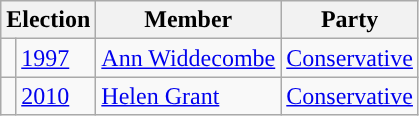<table class="wikitable">
<tr>
<th colspan="2">Election</th>
<th>Member</th>
<th>Party</th>
</tr>
<tr>
<td style="color:inherit;background-color: "></td>
<td><a href='#'>1997</a></td>
<td><a href='#'>Ann Widdecombe</a></td>
<td><a href='#'>Conservative</a></td>
</tr>
<tr>
<td style="color:inherit;background-color: "></td>
<td><a href='#'>2010</a></td>
<td><a href='#'>Helen Grant</a></td>
<td><a href='#'>Conservative</a></td>
</tr>
</table>
